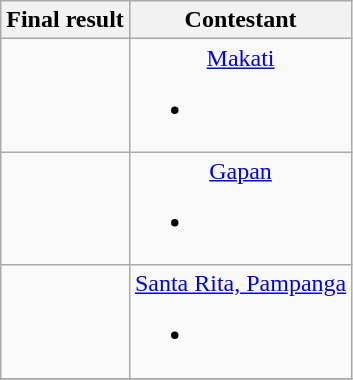<table class="wikitable" style="text-align:center;">
<tr>
<th>Final result</th>
<th>Contestant</th>
</tr>
<tr>
<td></td>
<td><a href='#'>Makati</a><br><ul><li></li></ul></td>
</tr>
<tr>
<td></td>
<td><a href='#'>Gapan</a><br><ul><li></li></ul></td>
</tr>
<tr>
<td></td>
<td><a href='#'>Santa Rita, Pampanga</a><br><ul><li></li></ul></td>
</tr>
<tr>
</tr>
</table>
